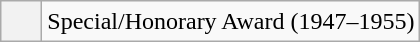<table class="wikitable">
<tr>
<th scope="row" style="text-align:center; height:20px; width:20px"></th>
<td>Special/Honorary Award (1947–1955)</td>
</tr>
</table>
